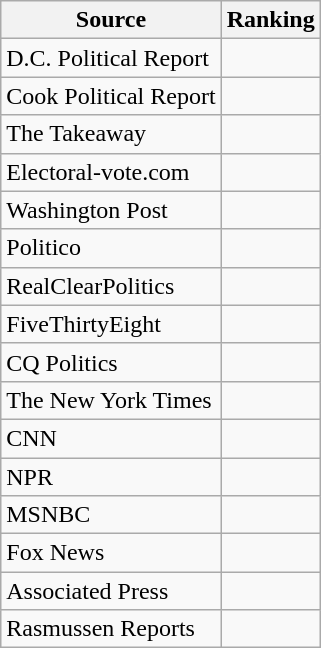<table class="wikitable">
<tr>
<th>Source</th>
<th>Ranking</th>
</tr>
<tr>
<td>D.C. Political Report</td>
<td></td>
</tr>
<tr>
<td>Cook Political Report</td>
<td></td>
</tr>
<tr>
<td>The Takeaway</td>
<td></td>
</tr>
<tr>
<td>Electoral-vote.com</td>
<td></td>
</tr>
<tr>
<td The Washington Post>Washington Post</td>
<td></td>
</tr>
<tr>
<td>Politico</td>
<td></td>
</tr>
<tr>
<td>RealClearPolitics</td>
<td></td>
</tr>
<tr>
<td>FiveThirtyEight</td>
<td></td>
</tr>
<tr>
<td>CQ Politics</td>
<td></td>
</tr>
<tr>
<td>The New York Times</td>
<td></td>
</tr>
<tr>
<td>CNN</td>
<td></td>
</tr>
<tr>
<td>NPR</td>
<td></td>
</tr>
<tr>
<td>MSNBC</td>
<td></td>
</tr>
<tr>
<td>Fox News</td>
<td></td>
</tr>
<tr>
<td>Associated Press</td>
<td></td>
</tr>
<tr>
<td>Rasmussen Reports</td>
<td></td>
</tr>
</table>
